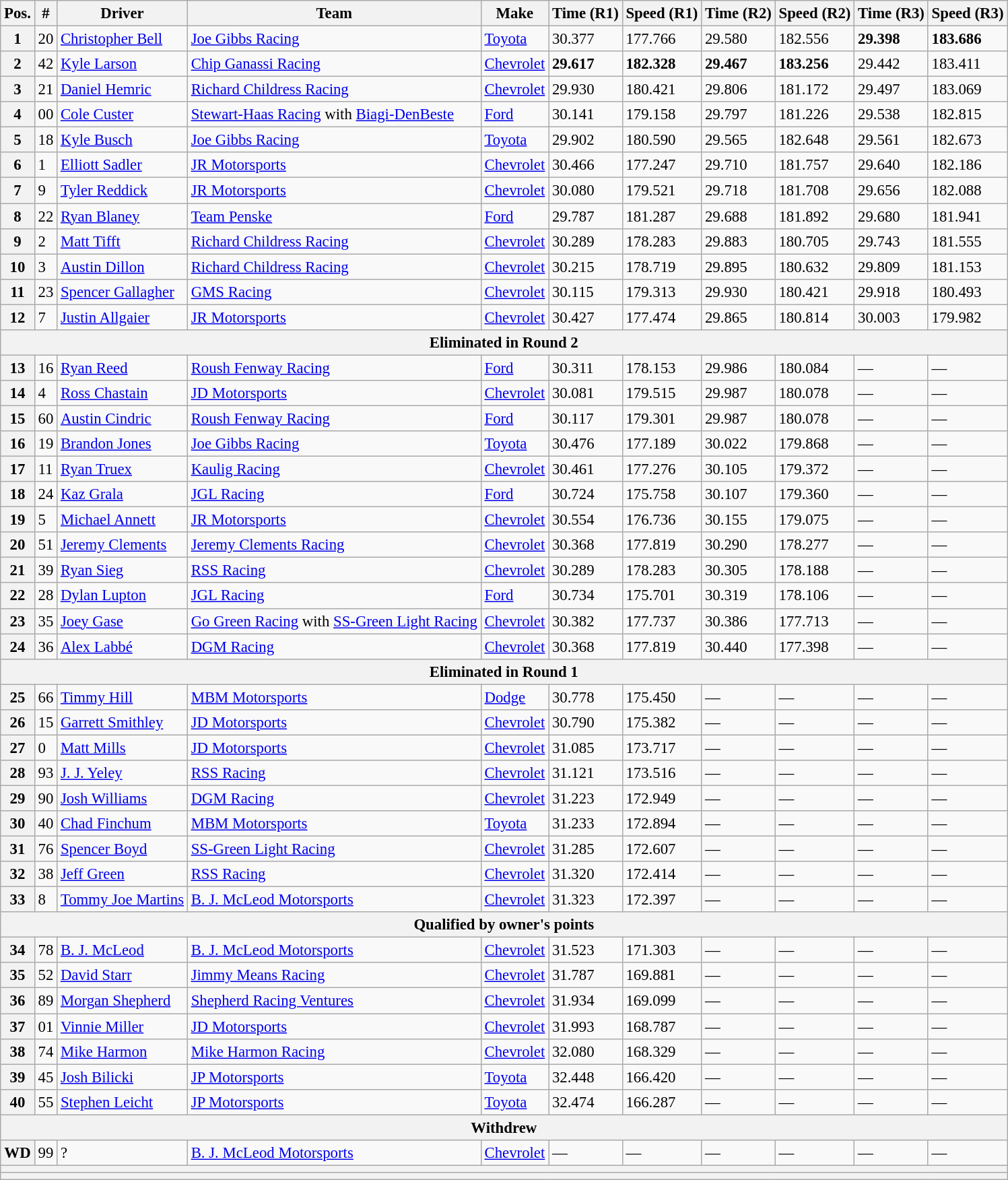<table class="wikitable" style="font-size:95%">
<tr>
<th>Pos.</th>
<th>#</th>
<th>Driver</th>
<th>Team</th>
<th>Make</th>
<th>Time (R1)</th>
<th>Speed (R1)</th>
<th>Time (R2)</th>
<th>Speed (R2)</th>
<th>Time (R3)</th>
<th>Speed (R3)</th>
</tr>
<tr>
<th>1</th>
<td>20</td>
<td><a href='#'>Christopher Bell</a></td>
<td><a href='#'>Joe Gibbs Racing</a></td>
<td><a href='#'>Toyota</a></td>
<td>30.377</td>
<td>177.766</td>
<td>29.580</td>
<td>182.556</td>
<td><strong>29.398</strong></td>
<td><strong>183.686</strong></td>
</tr>
<tr>
<th>2</th>
<td>42</td>
<td><a href='#'>Kyle Larson</a></td>
<td><a href='#'>Chip Ganassi Racing</a></td>
<td><a href='#'>Chevrolet</a></td>
<td><strong>29.617</strong></td>
<td><strong>182.328</strong></td>
<td><strong>29.467</strong></td>
<td><strong>183.256</strong></td>
<td>29.442</td>
<td>183.411</td>
</tr>
<tr>
<th>3</th>
<td>21</td>
<td><a href='#'>Daniel Hemric</a></td>
<td><a href='#'>Richard Childress Racing</a></td>
<td><a href='#'>Chevrolet</a></td>
<td>29.930</td>
<td>180.421</td>
<td>29.806</td>
<td>181.172</td>
<td>29.497</td>
<td>183.069</td>
</tr>
<tr>
<th>4</th>
<td>00</td>
<td><a href='#'>Cole Custer</a></td>
<td><a href='#'>Stewart-Haas Racing</a> with <a href='#'>Biagi-DenBeste</a></td>
<td><a href='#'>Ford</a></td>
<td>30.141</td>
<td>179.158</td>
<td>29.797</td>
<td>181.226</td>
<td>29.538</td>
<td>182.815</td>
</tr>
<tr>
<th>5</th>
<td>18</td>
<td><a href='#'>Kyle Busch</a></td>
<td><a href='#'>Joe Gibbs Racing</a></td>
<td><a href='#'>Toyota</a></td>
<td>29.902</td>
<td>180.590</td>
<td>29.565</td>
<td>182.648</td>
<td>29.561</td>
<td>182.673</td>
</tr>
<tr>
<th>6</th>
<td>1</td>
<td><a href='#'>Elliott Sadler</a></td>
<td><a href='#'>JR Motorsports</a></td>
<td><a href='#'>Chevrolet</a></td>
<td>30.466</td>
<td>177.247</td>
<td>29.710</td>
<td>181.757</td>
<td>29.640</td>
<td>182.186</td>
</tr>
<tr>
<th>7</th>
<td>9</td>
<td><a href='#'>Tyler Reddick</a></td>
<td><a href='#'>JR Motorsports</a></td>
<td><a href='#'>Chevrolet</a></td>
<td>30.080</td>
<td>179.521</td>
<td>29.718</td>
<td>181.708</td>
<td>29.656</td>
<td>182.088</td>
</tr>
<tr>
<th>8</th>
<td>22</td>
<td><a href='#'>Ryan Blaney</a></td>
<td><a href='#'>Team Penske</a></td>
<td><a href='#'>Ford</a></td>
<td>29.787</td>
<td>181.287</td>
<td>29.688</td>
<td>181.892</td>
<td>29.680</td>
<td>181.941</td>
</tr>
<tr>
<th>9</th>
<td>2</td>
<td><a href='#'>Matt Tifft</a></td>
<td><a href='#'>Richard Childress Racing</a></td>
<td><a href='#'>Chevrolet</a></td>
<td>30.289</td>
<td>178.283</td>
<td>29.883</td>
<td>180.705</td>
<td>29.743</td>
<td>181.555</td>
</tr>
<tr>
<th>10</th>
<td>3</td>
<td><a href='#'>Austin Dillon</a></td>
<td><a href='#'>Richard Childress Racing</a></td>
<td><a href='#'>Chevrolet</a></td>
<td>30.215</td>
<td>178.719</td>
<td>29.895</td>
<td>180.632</td>
<td>29.809</td>
<td>181.153</td>
</tr>
<tr>
<th>11</th>
<td>23</td>
<td><a href='#'>Spencer Gallagher</a></td>
<td><a href='#'>GMS Racing</a></td>
<td><a href='#'>Chevrolet</a></td>
<td>30.115</td>
<td>179.313</td>
<td>29.930</td>
<td>180.421</td>
<td>29.918</td>
<td>180.493</td>
</tr>
<tr>
<th>12</th>
<td>7</td>
<td><a href='#'>Justin Allgaier</a></td>
<td><a href='#'>JR Motorsports</a></td>
<td><a href='#'>Chevrolet</a></td>
<td>30.427</td>
<td>177.474</td>
<td>29.865</td>
<td>180.814</td>
<td>30.003</td>
<td>179.982</td>
</tr>
<tr>
<th colspan="11">Eliminated in Round 2</th>
</tr>
<tr>
<th>13</th>
<td>16</td>
<td><a href='#'>Ryan Reed</a></td>
<td><a href='#'>Roush Fenway Racing</a></td>
<td><a href='#'>Ford</a></td>
<td>30.311</td>
<td>178.153</td>
<td>29.986</td>
<td>180.084</td>
<td>—</td>
<td>—</td>
</tr>
<tr>
<th>14</th>
<td>4</td>
<td><a href='#'>Ross Chastain</a></td>
<td><a href='#'>JD Motorsports</a></td>
<td><a href='#'>Chevrolet</a></td>
<td>30.081</td>
<td>179.515</td>
<td>29.987</td>
<td>180.078</td>
<td>—</td>
<td>—</td>
</tr>
<tr>
<th>15</th>
<td>60</td>
<td><a href='#'>Austin Cindric</a></td>
<td><a href='#'>Roush Fenway Racing</a></td>
<td><a href='#'>Ford</a></td>
<td>30.117</td>
<td>179.301</td>
<td>29.987</td>
<td>180.078</td>
<td>—</td>
<td>—</td>
</tr>
<tr>
<th>16</th>
<td>19</td>
<td><a href='#'>Brandon Jones</a></td>
<td><a href='#'>Joe Gibbs Racing</a></td>
<td><a href='#'>Toyota</a></td>
<td>30.476</td>
<td>177.189</td>
<td>30.022</td>
<td>179.868</td>
<td>—</td>
<td>—</td>
</tr>
<tr>
<th>17</th>
<td>11</td>
<td><a href='#'>Ryan Truex</a></td>
<td><a href='#'>Kaulig Racing</a></td>
<td><a href='#'>Chevrolet</a></td>
<td>30.461</td>
<td>177.276</td>
<td>30.105</td>
<td>179.372</td>
<td>—</td>
<td>—</td>
</tr>
<tr>
<th>18</th>
<td>24</td>
<td><a href='#'>Kaz Grala</a></td>
<td><a href='#'>JGL Racing</a></td>
<td><a href='#'>Ford</a></td>
<td>30.724</td>
<td>175.758</td>
<td>30.107</td>
<td>179.360</td>
<td>—</td>
<td>—</td>
</tr>
<tr>
<th>19</th>
<td>5</td>
<td><a href='#'>Michael Annett</a></td>
<td><a href='#'>JR Motorsports</a></td>
<td><a href='#'>Chevrolet</a></td>
<td>30.554</td>
<td>176.736</td>
<td>30.155</td>
<td>179.075</td>
<td>—</td>
<td>—</td>
</tr>
<tr>
<th>20</th>
<td>51</td>
<td><a href='#'>Jeremy Clements</a></td>
<td><a href='#'>Jeremy Clements Racing</a></td>
<td><a href='#'>Chevrolet</a></td>
<td>30.368</td>
<td>177.819</td>
<td>30.290</td>
<td>178.277</td>
<td>—</td>
<td>—</td>
</tr>
<tr>
<th>21</th>
<td>39</td>
<td><a href='#'>Ryan Sieg</a></td>
<td><a href='#'>RSS Racing</a></td>
<td><a href='#'>Chevrolet</a></td>
<td>30.289</td>
<td>178.283</td>
<td>30.305</td>
<td>178.188</td>
<td>—</td>
<td>—</td>
</tr>
<tr>
<th>22</th>
<td>28</td>
<td><a href='#'>Dylan Lupton</a></td>
<td><a href='#'>JGL Racing</a></td>
<td><a href='#'>Ford</a></td>
<td>30.734</td>
<td>175.701</td>
<td>30.319</td>
<td>178.106</td>
<td>—</td>
<td>—</td>
</tr>
<tr>
<th>23</th>
<td>35</td>
<td><a href='#'>Joey Gase</a></td>
<td><a href='#'>Go Green Racing</a> with <a href='#'>SS-Green Light Racing</a></td>
<td><a href='#'>Chevrolet</a></td>
<td>30.382</td>
<td>177.737</td>
<td>30.386</td>
<td>177.713</td>
<td>—</td>
<td>—</td>
</tr>
<tr>
<th>24</th>
<td>36</td>
<td><a href='#'>Alex Labbé</a></td>
<td><a href='#'>DGM Racing</a></td>
<td><a href='#'>Chevrolet</a></td>
<td>30.368</td>
<td>177.819</td>
<td>30.440</td>
<td>177.398</td>
<td>—</td>
<td>—</td>
</tr>
<tr>
<th colspan="11">Eliminated in Round 1</th>
</tr>
<tr>
<th>25</th>
<td>66</td>
<td><a href='#'>Timmy Hill</a></td>
<td><a href='#'>MBM Motorsports</a></td>
<td><a href='#'>Dodge</a></td>
<td>30.778</td>
<td>175.450</td>
<td>—</td>
<td>—</td>
<td>—</td>
<td>—</td>
</tr>
<tr>
<th>26</th>
<td>15</td>
<td><a href='#'>Garrett Smithley</a></td>
<td><a href='#'>JD Motorsports</a></td>
<td><a href='#'>Chevrolet</a></td>
<td>30.790</td>
<td>175.382</td>
<td>—</td>
<td>—</td>
<td>—</td>
<td>—</td>
</tr>
<tr>
<th>27</th>
<td>0</td>
<td><a href='#'>Matt Mills</a></td>
<td><a href='#'>JD Motorsports</a></td>
<td><a href='#'>Chevrolet</a></td>
<td>31.085</td>
<td>173.717</td>
<td>—</td>
<td>—</td>
<td>—</td>
<td>—</td>
</tr>
<tr>
<th>28</th>
<td>93</td>
<td><a href='#'>J. J. Yeley</a></td>
<td><a href='#'>RSS Racing</a></td>
<td><a href='#'>Chevrolet</a></td>
<td>31.121</td>
<td>173.516</td>
<td>—</td>
<td>—</td>
<td>—</td>
<td>—</td>
</tr>
<tr>
<th>29</th>
<td>90</td>
<td><a href='#'>Josh Williams</a></td>
<td><a href='#'>DGM Racing</a></td>
<td><a href='#'>Chevrolet</a></td>
<td>31.223</td>
<td>172.949</td>
<td>—</td>
<td>—</td>
<td>—</td>
<td>—</td>
</tr>
<tr>
<th>30</th>
<td>40</td>
<td><a href='#'>Chad Finchum</a></td>
<td><a href='#'>MBM Motorsports</a></td>
<td><a href='#'>Toyota</a></td>
<td>31.233</td>
<td>172.894</td>
<td>—</td>
<td>—</td>
<td>—</td>
<td>—</td>
</tr>
<tr>
<th>31</th>
<td>76</td>
<td><a href='#'>Spencer Boyd</a></td>
<td><a href='#'>SS-Green Light Racing</a></td>
<td><a href='#'>Chevrolet</a></td>
<td>31.285  </td>
<td>172.607</td>
<td>—</td>
<td>—</td>
<td>—</td>
<td>—</td>
</tr>
<tr>
<th>32</th>
<td>38</td>
<td><a href='#'>Jeff Green</a></td>
<td><a href='#'>RSS Racing</a></td>
<td><a href='#'>Chevrolet</a></td>
<td>31.320</td>
<td>172.414</td>
<td>—</td>
<td>—</td>
<td>—</td>
<td>—</td>
</tr>
<tr>
<th>33</th>
<td>8</td>
<td><a href='#'>Tommy Joe Martins</a></td>
<td><a href='#'>B. J. McLeod Motorsports</a></td>
<td><a href='#'>Chevrolet</a></td>
<td>31.323</td>
<td>172.397</td>
<td>—</td>
<td>—</td>
<td>—</td>
<td>—</td>
</tr>
<tr>
<th colspan="11">Qualified by owner's points</th>
</tr>
<tr>
<th>34</th>
<td>78</td>
<td><a href='#'>B. J. McLeod</a></td>
<td><a href='#'>B. J. McLeod Motorsports</a></td>
<td><a href='#'>Chevrolet</a></td>
<td>31.523</td>
<td>171.303</td>
<td>—</td>
<td>—</td>
<td>—</td>
<td>—</td>
</tr>
<tr>
<th>35</th>
<td>52</td>
<td><a href='#'>David Starr</a></td>
<td><a href='#'>Jimmy Means Racing</a></td>
<td><a href='#'>Chevrolet</a></td>
<td>31.787</td>
<td>169.881</td>
<td>—</td>
<td>—</td>
<td>—</td>
<td>—</td>
</tr>
<tr>
<th>36</th>
<td>89</td>
<td><a href='#'>Morgan Shepherd</a></td>
<td><a href='#'>Shepherd Racing Ventures</a></td>
<td><a href='#'>Chevrolet</a></td>
<td>31.934</td>
<td>169.099</td>
<td>—</td>
<td>—</td>
<td>—</td>
<td>—</td>
</tr>
<tr>
<th>37</th>
<td>01</td>
<td><a href='#'>Vinnie Miller</a></td>
<td><a href='#'>JD Motorsports</a></td>
<td><a href='#'>Chevrolet</a></td>
<td>31.993</td>
<td>168.787</td>
<td>—</td>
<td>—</td>
<td>—</td>
<td>—</td>
</tr>
<tr>
<th>38</th>
<td>74</td>
<td><a href='#'>Mike Harmon</a></td>
<td><a href='#'>Mike Harmon Racing</a></td>
<td><a href='#'>Chevrolet</a></td>
<td>32.080</td>
<td>168.329</td>
<td>—</td>
<td>—</td>
<td>—</td>
<td>—</td>
</tr>
<tr>
<th>39</th>
<td>45</td>
<td><a href='#'>Josh Bilicki</a></td>
<td><a href='#'>JP Motorsports</a></td>
<td><a href='#'>Toyota</a></td>
<td>32.448</td>
<td>166.420</td>
<td>—</td>
<td>—</td>
<td>—</td>
<td>—</td>
</tr>
<tr>
<th>40</th>
<td>55</td>
<td><a href='#'>Stephen Leicht</a></td>
<td><a href='#'>JP Motorsports</a></td>
<td><a href='#'>Toyota</a></td>
<td>32.474</td>
<td>166.287</td>
<td>—</td>
<td>—</td>
<td>—</td>
<td>—</td>
</tr>
<tr>
<th colspan="11">Withdrew</th>
</tr>
<tr>
<th>WD</th>
<td>99</td>
<td>?</td>
<td><a href='#'>B. J. McLeod Motorsports</a></td>
<td><a href='#'>Chevrolet</a></td>
<td>—</td>
<td>—</td>
<td>—</td>
<td>—</td>
<td>—</td>
<td>—</td>
</tr>
<tr>
<th colspan="11"></th>
</tr>
<tr>
<th colspan="11"></th>
</tr>
</table>
